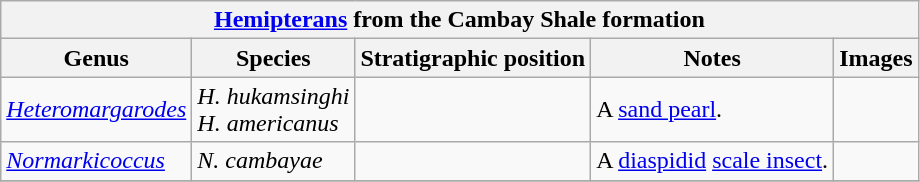<table class="wikitable" align="center">
<tr>
<th colspan="7" align="center"><strong><a href='#'>Hemipterans</a> from the Cambay Shale formation</strong></th>
</tr>
<tr>
<th>Genus</th>
<th>Species</th>
<th>Stratigraphic position</th>
<th>Notes</th>
<th>Images</th>
</tr>
<tr>
<td><em><a href='#'>Heteromargarodes</a></em></td>
<td><em>H. hukamsinghi<br>H. americanus</em></td>
<td></td>
<td>A <a href='#'>sand pearl</a>.</td>
<td></td>
</tr>
<tr>
<td><em><a href='#'>Normarkicoccus</a></em></td>
<td><em>N. cambayae</em></td>
<td></td>
<td>A <a href='#'>diaspidid</a> <a href='#'>scale insect</a>.</td>
<td></td>
</tr>
<tr>
</tr>
</table>
